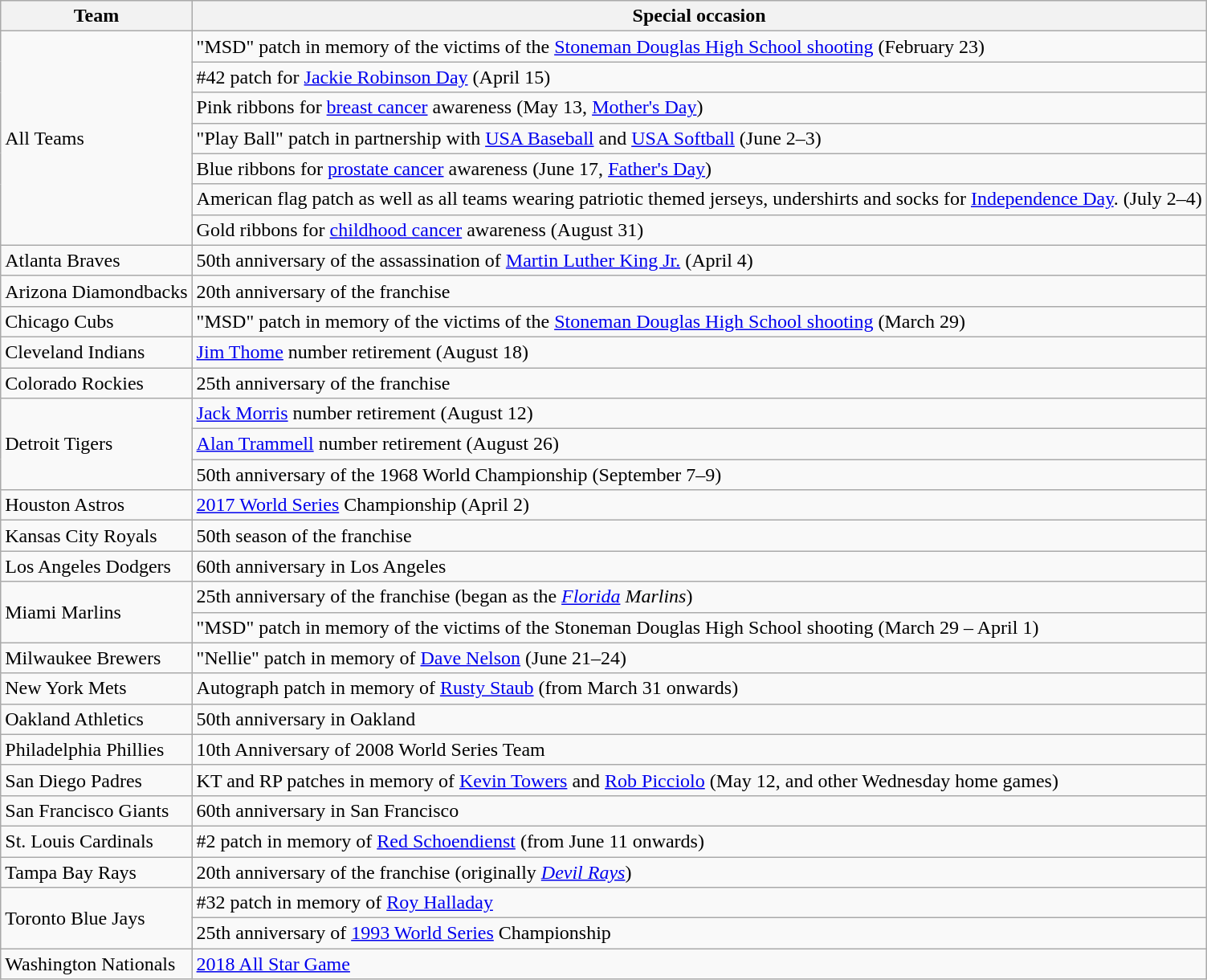<table class="wikitable">
<tr>
<th>Team</th>
<th>Special occasion</th>
</tr>
<tr>
<td rowspan=7>All Teams</td>
<td>"MSD" patch in memory of the victims of the <a href='#'>Stoneman Douglas High School shooting</a> (February 23)</td>
</tr>
<tr>
<td>#42 patch for <a href='#'>Jackie Robinson Day</a> (April 15)</td>
</tr>
<tr>
<td>Pink ribbons for <a href='#'>breast cancer</a> awareness (May 13, <a href='#'>Mother's Day</a>)</td>
</tr>
<tr>
<td>"Play Ball" patch in partnership with <a href='#'>USA Baseball</a> and <a href='#'>USA Softball</a> (June 2–3)</td>
</tr>
<tr>
<td>Blue ribbons for <a href='#'>prostate cancer</a> awareness (June 17, <a href='#'>Father's Day</a>)</td>
</tr>
<tr>
<td>American flag patch as well as all teams wearing patriotic themed jerseys, undershirts and socks for <a href='#'>Independence Day</a>. (July 2–4)</td>
</tr>
<tr>
<td>Gold ribbons for <a href='#'>childhood cancer</a> awareness (August 31)</td>
</tr>
<tr>
<td>Atlanta Braves</td>
<td>50th anniversary of the assassination of <a href='#'>Martin Luther King Jr.</a> (April 4)</td>
</tr>
<tr>
<td>Arizona Diamondbacks</td>
<td>20th anniversary of the franchise</td>
</tr>
<tr>
<td>Chicago Cubs</td>
<td>"MSD" patch in memory of the victims of the <a href='#'>Stoneman Douglas High School shooting</a> (March 29)</td>
</tr>
<tr>
<td>Cleveland Indians</td>
<td><a href='#'>Jim Thome</a> number retirement (August 18)</td>
</tr>
<tr>
<td>Colorado Rockies</td>
<td>25th anniversary of the franchise</td>
</tr>
<tr>
<td rowspan=3>Detroit Tigers</td>
<td><a href='#'>Jack Morris</a> number retirement (August 12)</td>
</tr>
<tr>
<td><a href='#'>Alan Trammell</a> number retirement (August 26)</td>
</tr>
<tr>
<td>50th anniversary of the 1968 World Championship (September 7–9)</td>
</tr>
<tr>
<td>Houston Astros</td>
<td><a href='#'>2017 World Series</a> Championship (April 2)</td>
</tr>
<tr>
<td>Kansas City Royals</td>
<td>50th season of the franchise</td>
</tr>
<tr>
<td>Los Angeles Dodgers</td>
<td>60th anniversary in Los Angeles</td>
</tr>
<tr>
<td rowspan=2>Miami Marlins</td>
<td>25th anniversary of the franchise (began as the <em><a href='#'>Florida</a> Marlins</em>)</td>
</tr>
<tr>
<td>"MSD" patch in memory of the victims of the Stoneman Douglas High School shooting (March 29 – April 1)</td>
</tr>
<tr>
<td>Milwaukee Brewers</td>
<td>"Nellie" patch in memory of <a href='#'>Dave Nelson</a> (June 21–24)</td>
</tr>
<tr>
<td>New York Mets</td>
<td>Autograph patch in memory of <a href='#'>Rusty Staub</a> (from March 31 onwards)</td>
</tr>
<tr>
<td>Oakland Athletics</td>
<td>50th anniversary in Oakland</td>
</tr>
<tr>
<td>Philadelphia Phillies</td>
<td>10th Anniversary of 2008 World Series Team</td>
</tr>
<tr>
<td>San Diego Padres</td>
<td>KT and RP patches in memory of <a href='#'>Kevin Towers</a> and <a href='#'>Rob Picciolo</a> (May 12, and other Wednesday home games)</td>
</tr>
<tr>
<td>San Francisco Giants</td>
<td>60th anniversary in San Francisco</td>
</tr>
<tr>
<td>St. Louis Cardinals</td>
<td>#2 patch in memory of <a href='#'>Red Schoendienst</a> (from June 11 onwards)</td>
</tr>
<tr>
<td>Tampa Bay Rays</td>
<td>20th anniversary of the franchise (originally <em><a href='#'>Devil Rays</a></em>)</td>
</tr>
<tr>
<td rowspan=2>Toronto Blue Jays</td>
<td>#32 patch in memory of <a href='#'>Roy Halladay</a></td>
</tr>
<tr>
<td>25th anniversary of <a href='#'>1993 World Series</a> Championship</td>
</tr>
<tr>
<td>Washington Nationals</td>
<td><a href='#'>2018 All Star Game</a></td>
</tr>
</table>
